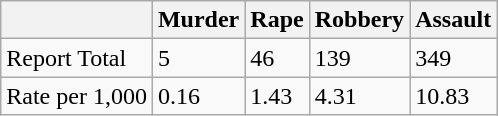<table class="wikitable">
<tr>
<th></th>
<th>Murder</th>
<th>Rape</th>
<th>Robbery</th>
<th>Assault</th>
</tr>
<tr>
<td>Report Total</td>
<td>5</td>
<td>46</td>
<td>139</td>
<td>349</td>
</tr>
<tr>
<td>Rate per 1,000</td>
<td>0.16</td>
<td>1.43</td>
<td>4.31</td>
<td>10.83</td>
</tr>
</table>
